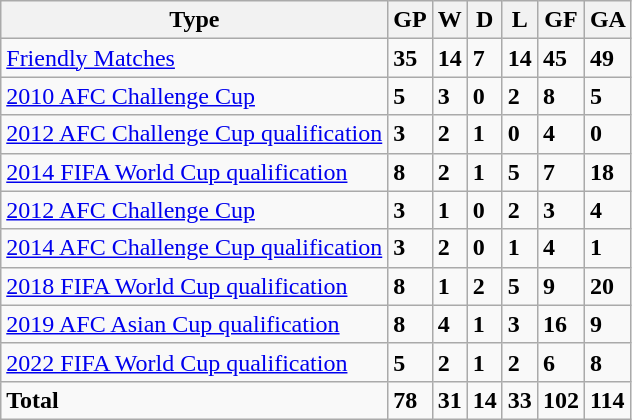<table class="wikitable">
<tr>
<th>Type</th>
<th>GP</th>
<th>W</th>
<th>D</th>
<th>L</th>
<th>GF</th>
<th>GA</th>
</tr>
<tr>
<td align=left><a href='#'>Friendly Matches</a></td>
<td><strong>35</strong></td>
<td><strong>14</strong></td>
<td><strong>7</strong></td>
<td><strong>14</strong></td>
<td><strong>45</strong></td>
<td><strong>49</strong></td>
</tr>
<tr>
<td align=left><a href='#'>2010 AFC Challenge Cup</a></td>
<td><strong>5</strong></td>
<td><strong>3</strong></td>
<td><strong>0</strong></td>
<td><strong>2</strong></td>
<td><strong>8</strong></td>
<td><strong>5</strong></td>
</tr>
<tr>
<td align=left><a href='#'>2012 AFC Challenge Cup qualification</a></td>
<td><strong>3</strong></td>
<td><strong>2</strong></td>
<td><strong>1</strong></td>
<td><strong>0</strong></td>
<td><strong>4</strong></td>
<td><strong>0</strong></td>
</tr>
<tr>
<td align=left><a href='#'>2014 FIFA World Cup qualification</a></td>
<td><strong>8</strong></td>
<td><strong>2</strong></td>
<td><strong>1</strong></td>
<td><strong>5</strong></td>
<td><strong>7</strong></td>
<td><strong>18</strong></td>
</tr>
<tr>
<td align=left><a href='#'>2012 AFC Challenge Cup</a></td>
<td><strong>3</strong></td>
<td><strong>1</strong></td>
<td><strong>0</strong></td>
<td><strong>2</strong></td>
<td><strong>3</strong></td>
<td><strong>4</strong></td>
</tr>
<tr>
<td align=left><a href='#'>2014 AFC Challenge Cup qualification</a></td>
<td><strong>3</strong></td>
<td><strong>2</strong></td>
<td><strong>0</strong></td>
<td><strong>1</strong></td>
<td><strong>4</strong></td>
<td><strong>1</strong></td>
</tr>
<tr>
<td align=left><a href='#'>2018 FIFA World Cup qualification</a></td>
<td><strong>8</strong></td>
<td><strong>1</strong></td>
<td><strong>2</strong></td>
<td><strong>5</strong></td>
<td><strong>9</strong></td>
<td><strong>20</strong></td>
</tr>
<tr>
<td align=left><a href='#'>2019 AFC Asian Cup qualification</a></td>
<td><strong>8</strong></td>
<td><strong>4</strong></td>
<td><strong>1</strong></td>
<td><strong>3</strong></td>
<td><strong>16</strong></td>
<td><strong>9</strong></td>
</tr>
<tr>
<td align=left><a href='#'>2022 FIFA World Cup qualification</a></td>
<td><strong>5</strong></td>
<td><strong>2</strong></td>
<td><strong>1</strong></td>
<td><strong>2</strong></td>
<td><strong>6</strong></td>
<td><strong>8</strong></td>
</tr>
<tr>
<td><strong>Total</strong></td>
<td><strong>78</strong></td>
<td><strong>31</strong></td>
<td><strong>14</strong></td>
<td><strong>33</strong></td>
<td><strong>102</strong></td>
<td><strong>114</strong></td>
</tr>
</table>
